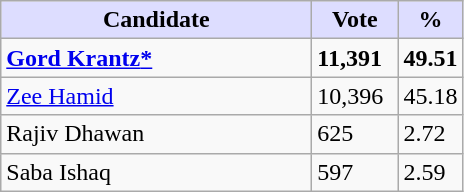<table class="wikitable">
<tr>
<th style="background:#ddf; width:200px;">Candidate</th>
<th style="background:#ddf; width:50px;">Vote</th>
<th style="background:#ddf; width:30px;">%</th>
</tr>
<tr>
<td><strong><a href='#'>Gord Krantz</a><a href='#'>*</a></strong></td>
<td><strong>11,391</strong></td>
<td><strong>49.51</strong></td>
</tr>
<tr>
<td><a href='#'>Zee Hamid</a></td>
<td>10,396</td>
<td>45.18</td>
</tr>
<tr>
<td>Rajiv Dhawan</td>
<td>625</td>
<td>2.72</td>
</tr>
<tr>
<td>Saba Ishaq</td>
<td>597</td>
<td>2.59</td>
</tr>
</table>
